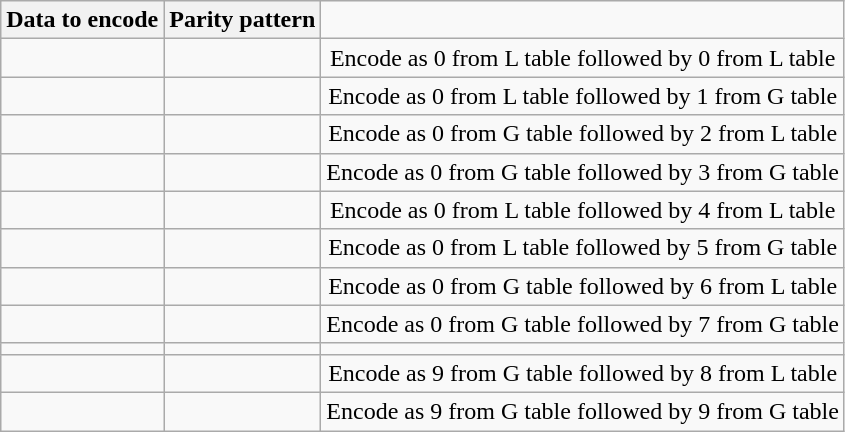<table class="wikitable" style="text-align:center")>
<tr>
<th>Data to encode</th>
<th>Parity pattern</th>
</tr>
<tr>
<td></td>
<td></td>
<td>Encode as 0 from L table followed by 0 from L table</td>
</tr>
<tr>
<td></td>
<td></td>
<td>Encode as 0 from L table followed by 1 from G table</td>
</tr>
<tr>
<td></td>
<td></td>
<td>Encode as 0 from G table followed by 2 from L table</td>
</tr>
<tr>
<td></td>
<td></td>
<td>Encode as 0 from G table followed by 3 from G table</td>
</tr>
<tr>
<td></td>
<td></td>
<td>Encode as 0 from L table followed by 4 from L table</td>
</tr>
<tr>
<td></td>
<td></td>
<td>Encode as 0 from L table followed by 5 from G table</td>
</tr>
<tr>
<td></td>
<td></td>
<td>Encode as 0 from G table followed by 6 from L table</td>
</tr>
<tr>
<td></td>
<td></td>
<td>Encode as 0 from G table followed by 7 from G table</td>
</tr>
<tr>
<td></td>
<td></td>
</tr>
<tr>
<td></td>
<td></td>
<td>Encode as 9 from G table followed by 8 from L table</td>
</tr>
<tr>
<td></td>
<td></td>
<td>Encode as 9 from G table followed by 9 from G table</td>
</tr>
</table>
